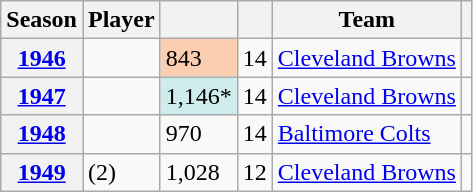<table class="plainrowheaders sortable wikitable">
<tr>
<th scope=col>Season</th>
<th scope=col>Player</th>
<th scope=col></th>
<th scope=col></th>
<th scope=col>Team</th>
<th scope=col class= "unsortable"></th>
</tr>
<tr>
<th scope=row><a href='#'>1946</a></th>
<td></td>
<td style="background-color:#FBCEB1">843</td>
<td>14</td>
<td><a href='#'>Cleveland Browns</a></td>
<td></td>
</tr>
<tr>
<th scope=row><a href='#'>1947</a></th>
<td></td>
<td style="background-color:#CFECEC">1,146*</td>
<td>14</td>
<td><a href='#'>Cleveland Browns</a></td>
<td></td>
</tr>
<tr>
<th scope=row><a href='#'>1948</a></th>
<td></td>
<td>970</td>
<td>14</td>
<td><a href='#'>Baltimore Colts</a></td>
<td></td>
</tr>
<tr>
<th scope=row><a href='#'>1949</a></th>
<td> (2)</td>
<td>1,028</td>
<td>12</td>
<td><a href='#'>Cleveland Browns</a></td>
<td></td>
</tr>
</table>
